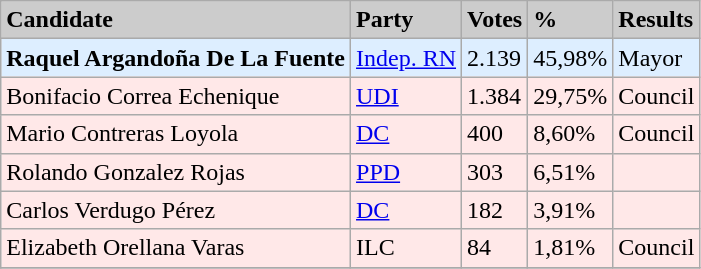<table class="wikitable">
<tr>
<td bgcolor=#cccccc><strong>Candidate</strong></td>
<td bgcolor=#cccccc><strong>Party</strong></td>
<td bgcolor=#cccccc><strong>Votes</strong></td>
<td bgcolor=#cccccc><strong>%</strong></td>
<td bgcolor=#cccccc><strong>Results</strong></td>
</tr>
<tr>
<td bgcolor=#DDEEFF><strong>Raquel Argandoña De La Fuente</strong></td>
<td bgcolor=#DDEEFF><a href='#'>Indep. RN</a></td>
<td bgcolor=#DDEEFF>2.139</td>
<td bgcolor=#DDEEFF>45,98%</td>
<td bgcolor=#DDEEFF>Mayor</td>
</tr>
<tr>
<td bgcolor=#FFE8E8>Bonifacio Correa Echenique</td>
<td bgcolor=#FFE8E8><a href='#'>UDI</a></td>
<td bgcolor=#FFE8E8>1.384</td>
<td bgcolor=#FFE8E8>29,75%</td>
<td bgcolor=#FFE8E8>Council</td>
</tr>
<tr>
<td bgcolor=#FFE8E8>Mario Contreras Loyola</td>
<td bgcolor=#FFE8E8><a href='#'>DC</a></td>
<td bgcolor=#FFE8E8>400</td>
<td bgcolor=#FFE8E8>8,60%</td>
<td bgcolor=#FFE8E8>Council</td>
</tr>
<tr>
<td bgcolor=#FFE8E8>Rolando Gonzalez Rojas</td>
<td bgcolor=#FFE8E8><a href='#'>PPD</a></td>
<td bgcolor=#FFE8E8>303</td>
<td bgcolor=#FFE8E8>6,51%</td>
<td bgcolor=#FFE8E8></td>
</tr>
<tr>
<td bgcolor=#FFE8E8>Carlos Verdugo Pérez</td>
<td bgcolor=#FFE8E8><a href='#'>DC</a></td>
<td bgcolor=#FFE8E8>182</td>
<td bgcolor=#FFE8E8>3,91%</td>
<td bgcolor=#FFE8E8></td>
</tr>
<tr>
<td bgcolor=#FFE8E8>Elizabeth Orellana Varas</td>
<td bgcolor=#FFE8E8>ILC</td>
<td bgcolor=#FFE8E8>84</td>
<td bgcolor=#FFE8E8>1,81%</td>
<td bgcolor=#FFE8E8>Council</td>
</tr>
<tr>
</tr>
</table>
